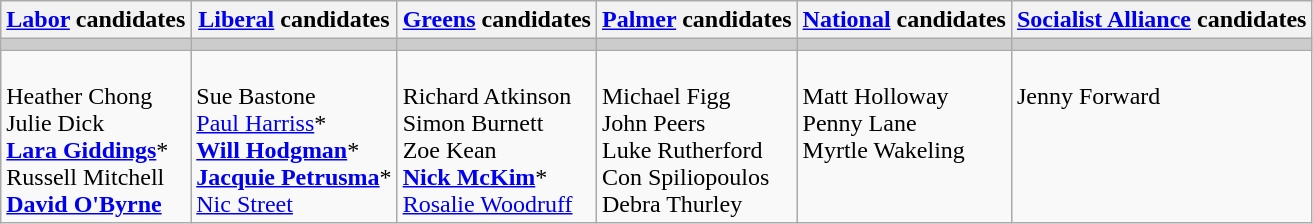<table class="wikitable">
<tr>
<th><a href='#'>Labor</a> candidates</th>
<th><a href='#'>Liberal</a> candidates</th>
<th><a href='#'>Greens</a> candidates</th>
<th><a href='#'>Palmer</a> candidates</th>
<th><a href='#'>National</a> candidates</th>
<th><a href='#'>Socialist Alliance</a> candidates</th>
</tr>
<tr bgcolor="#cccccc">
<td></td>
<td></td>
<td></td>
<td></td>
<td></td>
<td></td>
</tr>
<tr>
<td><br>Heather Chong<br>
Julie Dick<br>
<strong><a href='#'>Lara Giddings</a></strong>*<br>
Russell Mitchell<br>
<strong><a href='#'>David O'Byrne</a></strong></td>
<td><br>Sue Bastone<br>
<a href='#'>Paul Harriss</a>*<br>
<strong><a href='#'>Will Hodgman</a></strong>*<br>
<strong><a href='#'>Jacquie Petrusma</a></strong>*<br>
<a href='#'>Nic Street</a></td>
<td><br>Richard Atkinson<br>
Simon Burnett<br>
Zoe Kean<br>
<strong><a href='#'>Nick McKim</a></strong>*<br>
<a href='#'>Rosalie Woodruff</a></td>
<td valign=top><br>Michael Figg<br>
John Peers<br>
Luke Rutherford<br>
Con Spiliopoulos<br>
Debra Thurley</td>
<td valign=top><br>Matt Holloway<br>
Penny Lane<br>
Myrtle Wakeling</td>
<td valign=top><br>Jenny Forward</td>
</tr>
</table>
